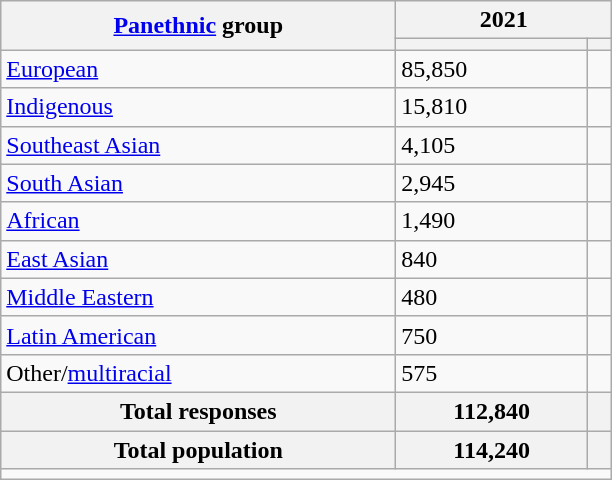<table class="wikitable collapsible sortable">
<tr>
<th rowspan="2"><a href='#'>Panethnic</a> group</th>
<th colspan="2">2021</th>
</tr>
<tr>
<th><a href='#'></a></th>
<th></th>
</tr>
<tr>
<td><a href='#'>European</a></td>
<td>85,850</td>
<td></td>
</tr>
<tr>
<td><a href='#'>Indigenous</a></td>
<td>15,810</td>
<td></td>
</tr>
<tr>
<td><a href='#'>Southeast Asian</a></td>
<td>4,105</td>
<td></td>
</tr>
<tr>
<td><a href='#'>South Asian</a></td>
<td>2,945</td>
<td></td>
</tr>
<tr>
<td><a href='#'>African</a></td>
<td>1,490</td>
<td></td>
</tr>
<tr>
<td><a href='#'>East Asian</a></td>
<td>840</td>
<td></td>
</tr>
<tr>
<td><a href='#'>Middle Eastern</a></td>
<td>480</td>
<td></td>
</tr>
<tr>
<td><a href='#'>Latin American</a></td>
<td>750</td>
<td></td>
</tr>
<tr>
<td>Other/<a href='#'>multiracial</a></td>
<td>575</td>
<td></td>
</tr>
<tr>
<th>Total responses</th>
<th>112,840</th>
<th></th>
</tr>
<tr class="sortbottom">
<th>Total population</th>
<th>114,240</th>
<th></th>
</tr>
<tr class="sortbottom">
<td colspan="15" style="width: 25em;"></td>
</tr>
</table>
